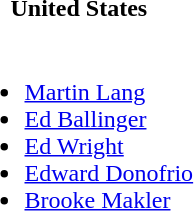<table>
<tr>
<th>United States</th>
</tr>
<tr>
<td><br><ul><li><a href='#'>Martin Lang</a></li><li><a href='#'>Ed Ballinger</a></li><li><a href='#'>Ed Wright</a></li><li><a href='#'>Edward Donofrio</a></li><li><a href='#'>Brooke Makler</a></li></ul></td>
</tr>
</table>
